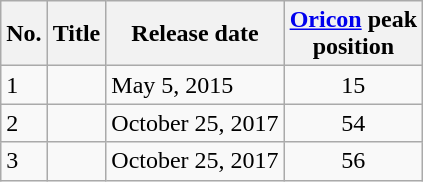<table class="wikitable">
<tr>
<th>No.</th>
<th>Title</th>
<th>Release date</th>
<th><a href='#'>Oricon</a> peak<br>position</th>
</tr>
<tr>
<td>1</td>
<td></td>
<td>May 5, 2015</td>
<td align="center">15</td>
</tr>
<tr>
<td>2</td>
<td></td>
<td>October 25, 2017</td>
<td align="center">54</td>
</tr>
<tr>
<td>3</td>
<td></td>
<td>October 25, 2017</td>
<td align="center">56</td>
</tr>
</table>
